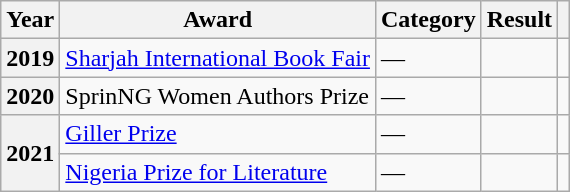<table class="wikitable sortable">
<tr>
<th>Year</th>
<th>Award</th>
<th>Category</th>
<th>Result</th>
<th></th>
</tr>
<tr>
<th>2019</th>
<td><a href='#'>Sharjah International Book Fair</a></td>
<td>—</td>
<td></td>
<td></td>
</tr>
<tr>
<th>2020</th>
<td>SprinNG Women Authors Prize</td>
<td>—</td>
<td></td>
<td></td>
</tr>
<tr>
<th rowspan="2">2021</th>
<td><a href='#'>Giller Prize</a></td>
<td>—</td>
<td></td>
<td></td>
</tr>
<tr>
<td><a href='#'>Nigeria Prize for Literature</a></td>
<td>—</td>
<td></td>
<td></td>
</tr>
</table>
